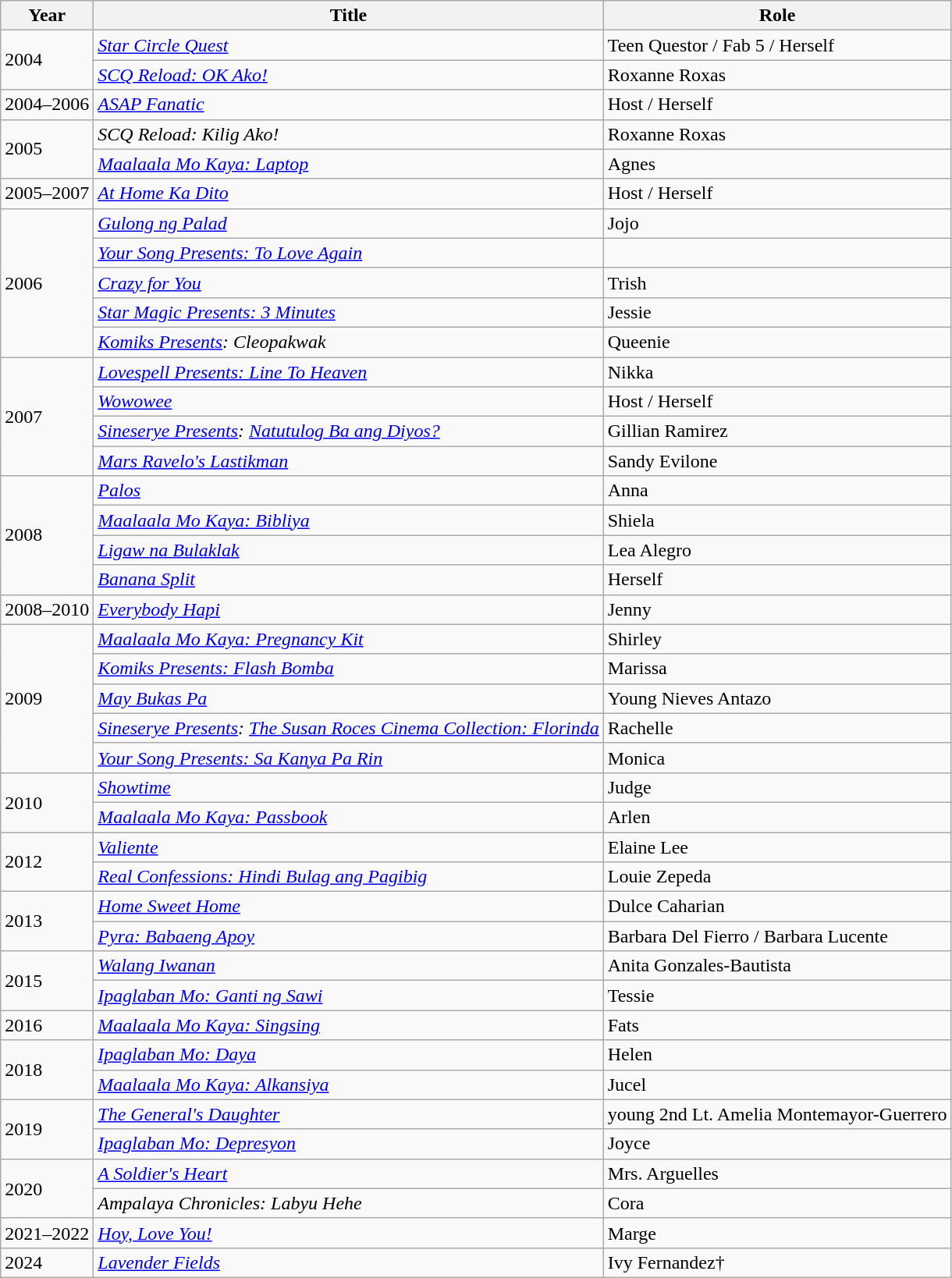<table class=wikitable>
<tr>
<th>Year</th>
<th>Title</th>
<th>Role</th>
</tr>
<tr>
<td rowspan=2>2004</td>
<td><em><a href='#'>Star Circle Quest</a></em></td>
<td>Teen Questor / Fab 5 / Herself</td>
</tr>
<tr>
<td><em> <a href='#'>SCQ Reload: OK Ako!</a></em></td>
<td>Roxanne Roxas</td>
</tr>
<tr>
<td>2004–2006</td>
<td><em><a href='#'>ASAP Fanatic</a></em></td>
<td>Host / Herself</td>
</tr>
<tr>
<td rowspan=2>2005</td>
<td><em>SCQ Reload: Kilig Ako!</em></td>
<td>Roxanne Roxas</td>
</tr>
<tr>
<td><em><a href='#'>Maalaala Mo Kaya: Laptop</a></em></td>
<td>Agnes</td>
</tr>
<tr>
<td>2005–2007</td>
<td><em><a href='#'>At Home Ka Dito</a></em></td>
<td>Host / Herself</td>
</tr>
<tr>
<td rowspan=5>2006</td>
<td><em><a href='#'>Gulong ng Palad</a></em></td>
<td>Jojo</td>
</tr>
<tr>
<td><em><a href='#'>Your Song Presents: To Love Again</a></em></td>
<td></td>
</tr>
<tr>
<td><em><a href='#'>Crazy for You</a></em></td>
<td>Trish</td>
</tr>
<tr>
<td><em><a href='#'>Star Magic Presents: 3 Minutes</a></em></td>
<td>Jessie</td>
</tr>
<tr>
<td><em><a href='#'>Komiks Presents</a>: Cleopakwak</em></td>
<td>Queenie</td>
</tr>
<tr>
<td rowspan=4>2007</td>
<td><em><a href='#'>Lovespell Presents: Line To Heaven</a></em></td>
<td>Nikka</td>
</tr>
<tr>
<td><em><a href='#'>Wowowee</a></em></td>
<td>Host / Herself</td>
</tr>
<tr>
<td><em><a href='#'>Sineserye Presents</a>: <a href='#'>Natutulog Ba ang Diyos?</a></em></td>
<td>Gillian Ramirez</td>
</tr>
<tr>
<td><em><a href='#'>Mars Ravelo's Lastikman</a></em></td>
<td>Sandy Evilone</td>
</tr>
<tr>
<td rowspan=4>2008</td>
<td><em><a href='#'>Palos</a></em></td>
<td>Anna</td>
</tr>
<tr>
<td><em><a href='#'>Maalaala Mo Kaya: Bibliya</a></em></td>
<td>Shiela</td>
</tr>
<tr>
<td><em><a href='#'>Ligaw na Bulaklak</a></em></td>
<td>Lea Alegro</td>
</tr>
<tr>
<td><em><a href='#'>Banana Split</a></em></td>
<td>Herself</td>
</tr>
<tr>
<td>2008–2010</td>
<td><em><a href='#'>Everybody Hapi</a></em></td>
<td>Jenny</td>
</tr>
<tr>
<td rowspan=5>2009</td>
<td><em><a href='#'>Maalaala Mo Kaya: Pregnancy Kit</a></em></td>
<td>Shirley</td>
</tr>
<tr>
<td><em><a href='#'>Komiks Presents: Flash Bomba</a></em></td>
<td>Marissa</td>
</tr>
<tr>
<td><em><a href='#'>May Bukas Pa</a></em></td>
<td>Young Nieves Antazo</td>
</tr>
<tr>
<td><em><a href='#'>Sineserye Presents</a>: <a href='#'>The Susan Roces Cinema Collection: Florinda</a></em></td>
<td>Rachelle</td>
</tr>
<tr>
<td><em><a href='#'>Your Song Presents: Sa Kanya Pa Rin</a></em></td>
<td>Monica</td>
</tr>
<tr>
<td rowspan=2>2010</td>
<td><em><a href='#'>Showtime</a></em></td>
<td>Judge</td>
</tr>
<tr>
<td><em><a href='#'>Maalaala Mo Kaya: Passbook</a></em></td>
<td>Arlen</td>
</tr>
<tr>
<td rowspan=2>2012</td>
<td><em><a href='#'>Valiente</a></em></td>
<td>Elaine Lee</td>
</tr>
<tr>
<td><em><a href='#'>Real Confessions: Hindi Bulag ang Pagibig</a></em></td>
<td>Louie Zepeda</td>
</tr>
<tr>
<td rowspan=2>2013</td>
<td><em><a href='#'>Home Sweet Home</a></em></td>
<td>Dulce Caharian</td>
</tr>
<tr>
<td><em><a href='#'>Pyra: Babaeng Apoy</a></em></td>
<td>Barbara Del Fierro / Barbara Lucente</td>
</tr>
<tr>
<td rowspan=2>2015</td>
<td><em><a href='#'>Walang Iwanan</a></em></td>
<td>Anita Gonzales-Bautista</td>
</tr>
<tr>
<td><em><a href='#'>Ipaglaban Mo: Ganti ng Sawi</a></em></td>
<td>Tessie</td>
</tr>
<tr>
<td>2016</td>
<td><em><a href='#'>Maalaala Mo Kaya: Singsing</a></em></td>
<td>Fats</td>
</tr>
<tr>
<td rowspan=2>2018</td>
<td><em><a href='#'>Ipaglaban Mo: Daya</a></em></td>
<td>Helen</td>
</tr>
<tr>
<td><em><a href='#'>Maalaala Mo Kaya: Alkansiya</a></em></td>
<td>Jucel</td>
</tr>
<tr>
<td rowspan=2>2019</td>
<td><em><a href='#'>The General's Daughter</a></em></td>
<td>young 2nd Lt. Amelia Montemayor-Guerrero</td>
</tr>
<tr>
<td><em><a href='#'>Ipaglaban Mo: Depresyon</a></em></td>
<td>Joyce</td>
</tr>
<tr>
<td rowspan=2>2020</td>
<td><em><a href='#'>A Soldier's Heart</a></em></td>
<td>Mrs. Arguelles</td>
</tr>
<tr>
<td><em>Ampalaya Chronicles: Labyu Hehe</em></td>
<td>Cora</td>
</tr>
<tr>
<td>2021–2022</td>
<td><em><a href='#'>Hoy, Love You!</a></em></td>
<td>Marge</td>
</tr>
<tr>
<td>2024</td>
<td><em><a href='#'>Lavender Fields</a></em></td>
<td>Ivy Fernandez†</td>
</tr>
</table>
